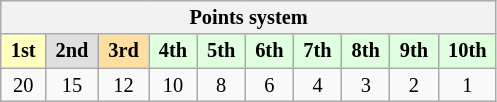<table class="wikitable" style="font-size: 85%; text-align: center">
<tr>
<th colspan=19>Points system</th>
</tr>
<tr>
<td style="background:#ffffbf;"> <strong>1st</strong> </td>
<td style="background:#dfdfdf;"> <strong>2nd</strong> </td>
<td style="background:#ffdf9f;"> <strong>3rd</strong> </td>
<td style="background:#dfffdf;"> <strong>4th</strong> </td>
<td style="background:#dfffdf;"> <strong>5th</strong> </td>
<td style="background:#dfffdf;"> <strong>6th</strong> </td>
<td style="background:#dfffdf;"> <strong>7th</strong> </td>
<td style="background:#dfffdf;"> <strong>8th</strong> </td>
<td style="background:#dfffdf;"> <strong>9th</strong> </td>
<td style="background:#dfffdf;"> <strong>10th</strong> </td>
</tr>
<tr>
<td>20</td>
<td>15</td>
<td>12</td>
<td>10</td>
<td>8</td>
<td>6</td>
<td>4</td>
<td>3</td>
<td>2</td>
<td>1</td>
</tr>
</table>
